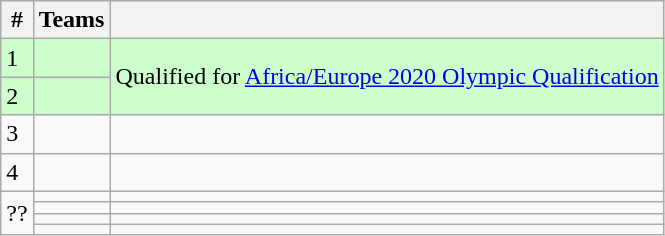<table class="wikitable">
<tr>
<th>#</th>
<th>Teams</th>
<th></th>
</tr>
<tr bgcolor=ccffcc>
<td>1</td>
<td></td>
<td rowspan="2">Qualified for <a href='#'>Africa/Europe 2020 Olympic Qualification</a></td>
</tr>
<tr bgcolor=ccffcc>
<td>2</td>
<td></td>
</tr>
<tr>
<td>3</td>
<td></td>
<td></td>
</tr>
<tr>
<td>4</td>
<td></td>
<td></td>
</tr>
<tr>
<td rowspan="4">??</td>
<td></td>
<td></td>
</tr>
<tr>
<td></td>
<td></td>
</tr>
<tr>
<td></td>
<td></td>
</tr>
<tr>
<td></td>
<td></td>
</tr>
</table>
